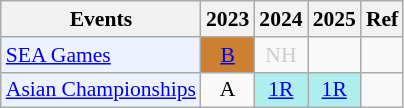<table style='font-size: 90%; text-align:center;' class='wikitable'>
<tr>
<th>Events</th>
<th>2023</th>
<th>2024</th>
<th>2025</th>
<th>Ref</th>
</tr>
<tr>
<td bgcolor="#ECF2FF"; align="left"><a href='#'>SEA Games</a></td>
<td bgcolor=CD7F32><a href='#'>B</a></td>
<td style=color:#ccc>NH</td>
<td></td>
<td></td>
</tr>
<tr>
<td bgcolor="#ECF2FF"; align="left"><a href='#'>Asian Championships</a></td>
<td>A</td>
<td bgcolor=AFEEEE><a href='#'>1R</a></td>
<td bgcolor=AFEEEE><a href='#'>1R</a></td>
<td></td>
</tr>
</table>
